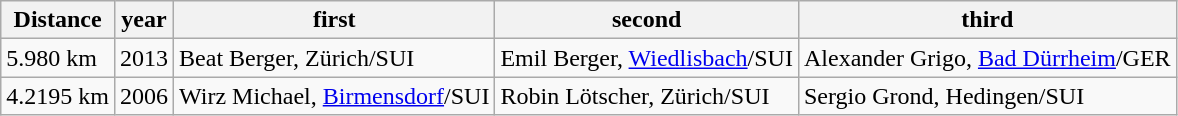<table class=wikitable>
<tr>
<th>Distance</th>
<th>year</th>
<th>first</th>
<th>second</th>
<th>third</th>
</tr>
<tr>
<td>5.980 km</td>
<td>2013</td>
<td>Beat Berger, Zürich/SUI</td>
<td>Emil Berger, <a href='#'>Wiedlisbach</a>/SUI</td>
<td>Alexander Grigo, <a href='#'>Bad Dürrheim</a>/GER</td>
</tr>
<tr>
<td>4.2195 km</td>
<td>2006</td>
<td>Wirz Michael, <a href='#'>Birmensdorf</a>/SUI</td>
<td>Robin Lötscher, Zürich/SUI</td>
<td>Sergio Grond, Hedingen/SUI</td>
</tr>
</table>
